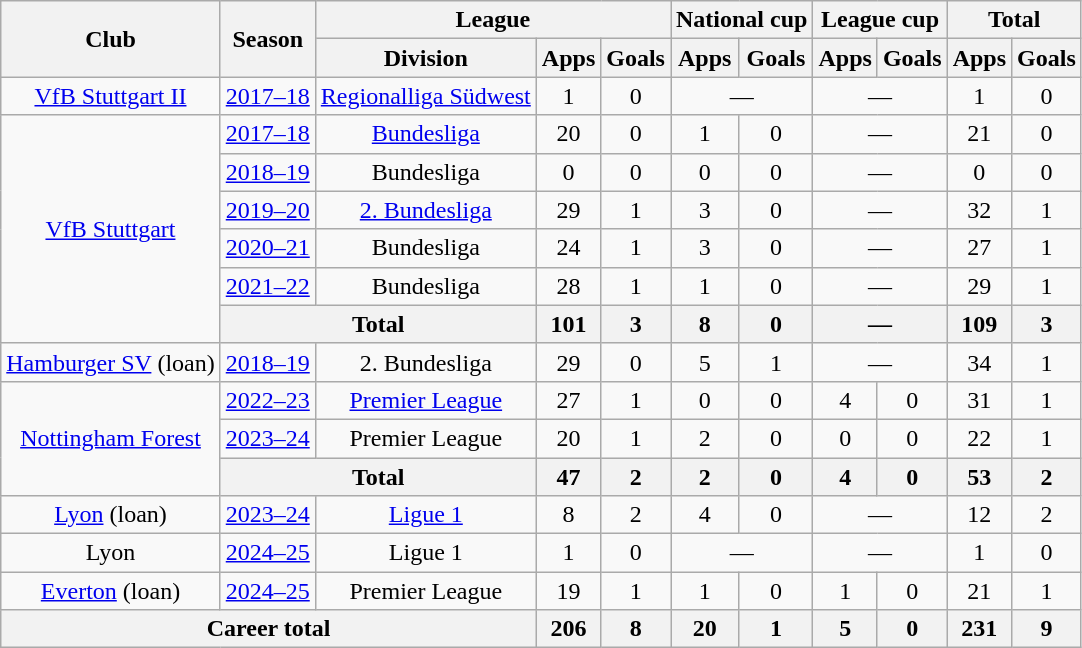<table class="wikitable" style="text-align: center;">
<tr>
<th rowspan="2">Club</th>
<th rowspan="2">Season</th>
<th colspan="3">League</th>
<th colspan="2">National cup</th>
<th colspan="2">League cup</th>
<th colspan="2">Total</th>
</tr>
<tr>
<th>Division</th>
<th>Apps</th>
<th>Goals</th>
<th>Apps</th>
<th>Goals</th>
<th>Apps</th>
<th>Goals</th>
<th>Apps</th>
<th>Goals</th>
</tr>
<tr>
<td><a href='#'>VfB Stuttgart II</a></td>
<td><a href='#'>2017–18</a></td>
<td><a href='#'>Regionalliga Südwest</a></td>
<td>1</td>
<td>0</td>
<td colspan="2">—</td>
<td colspan="2">—</td>
<td>1</td>
<td>0</td>
</tr>
<tr>
<td rowspan="6"><a href='#'>VfB Stuttgart</a></td>
<td><a href='#'>2017–18</a></td>
<td><a href='#'>Bundesliga</a></td>
<td>20</td>
<td>0</td>
<td>1</td>
<td>0</td>
<td colspan="2">—</td>
<td>21</td>
<td>0</td>
</tr>
<tr>
<td><a href='#'>2018–19</a></td>
<td>Bundesliga</td>
<td>0</td>
<td>0</td>
<td>0</td>
<td>0</td>
<td colspan="2">—</td>
<td>0</td>
<td>0</td>
</tr>
<tr>
<td><a href='#'>2019–20</a></td>
<td><a href='#'>2. Bundesliga</a></td>
<td>29</td>
<td>1</td>
<td>3</td>
<td>0</td>
<td colspan="2">—</td>
<td>32</td>
<td>1</td>
</tr>
<tr>
<td><a href='#'>2020–21</a></td>
<td>Bundesliga</td>
<td>24</td>
<td>1</td>
<td>3</td>
<td>0</td>
<td colspan="2">—</td>
<td>27</td>
<td>1</td>
</tr>
<tr>
<td><a href='#'>2021–22</a></td>
<td>Bundesliga</td>
<td>28</td>
<td>1</td>
<td>1</td>
<td>0</td>
<td colspan="2">—</td>
<td>29</td>
<td>1</td>
</tr>
<tr>
<th colspan="2">Total</th>
<th>101</th>
<th>3</th>
<th>8</th>
<th>0</th>
<th colspan="2">—</th>
<th>109</th>
<th>3</th>
</tr>
<tr>
<td><a href='#'>Hamburger SV</a> (loan)</td>
<td><a href='#'>2018–19</a></td>
<td>2. Bundesliga</td>
<td>29</td>
<td>0</td>
<td>5</td>
<td>1</td>
<td colspan="2">—</td>
<td>34</td>
<td>1</td>
</tr>
<tr>
<td rowspan="3"><a href='#'>Nottingham Forest</a></td>
<td><a href='#'>2022–23</a></td>
<td><a href='#'>Premier League</a></td>
<td>27</td>
<td>1</td>
<td>0</td>
<td>0</td>
<td>4</td>
<td>0</td>
<td>31</td>
<td>1</td>
</tr>
<tr>
<td><a href='#'>2023–24</a></td>
<td>Premier League</td>
<td>20</td>
<td>1</td>
<td>2</td>
<td>0</td>
<td>0</td>
<td>0</td>
<td>22</td>
<td>1</td>
</tr>
<tr>
<th colspan="2">Total</th>
<th>47</th>
<th>2</th>
<th>2</th>
<th>0</th>
<th>4</th>
<th>0</th>
<th>53</th>
<th>2</th>
</tr>
<tr>
<td><a href='#'>Lyon</a> (loan)</td>
<td><a href='#'>2023–24</a></td>
<td><a href='#'>Ligue 1</a></td>
<td>8</td>
<td>2</td>
<td>4</td>
<td>0</td>
<td colspan="2">—</td>
<td>12</td>
<td>2</td>
</tr>
<tr>
<td>Lyon</td>
<td><a href='#'>2024–25</a></td>
<td>Ligue 1</td>
<td>1</td>
<td>0</td>
<td colspan="2">—</td>
<td colspan="2">—</td>
<td>1</td>
<td>0</td>
</tr>
<tr>
<td><a href='#'>Everton</a> (loan)</td>
<td><a href='#'>2024–25</a></td>
<td>Premier League</td>
<td>19</td>
<td>1</td>
<td>1</td>
<td>0</td>
<td>1</td>
<td>0</td>
<td>21</td>
<td>1</td>
</tr>
<tr>
<th colspan="3">Career total</th>
<th>206</th>
<th>8</th>
<th>20</th>
<th>1</th>
<th>5</th>
<th>0</th>
<th>231</th>
<th>9</th>
</tr>
</table>
